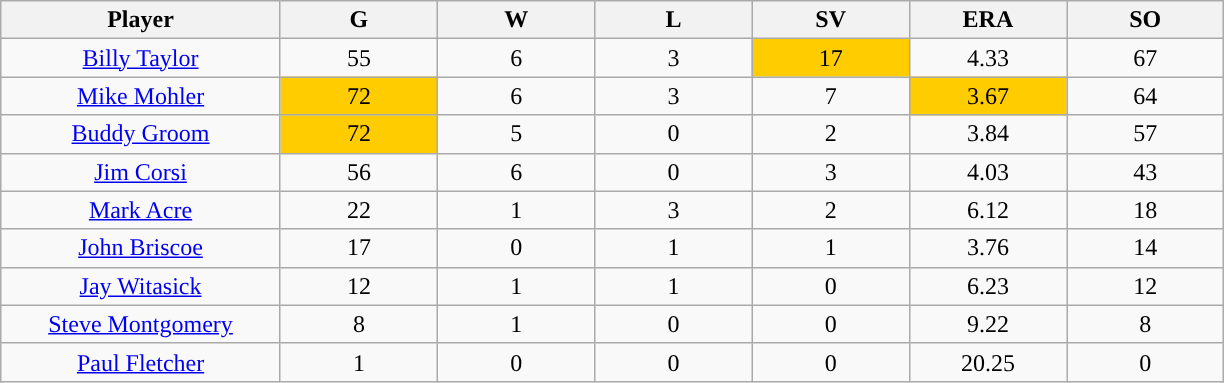<table class="wikitable sortable">
<tr>
<th bgcolor="#DDDDFF" width="16%">Player</th>
<th bgcolor="#DDDDFF" width="9%">G</th>
<th bgcolor="#DDDDFF" width="9%">W</th>
<th bgcolor="#DDDDFF" width="9%">L</th>
<th bgcolor="#DDDDFF" width="9%">SV</th>
<th bgcolor="#DDDDFF" width="9%">ERA</th>
<th bgcolor="#DDDDFF" width="9%">SO</th>
</tr>
<tr align="center">
<td><a href='#'>Billy Taylor</a></td>
<td>55</td>
<td>6</td>
<td>3</td>
<td style="background:#fc0;">17</td>
<td>4.33</td>
<td>67</td>
</tr>
<tr align=center>
<td><a href='#'>Mike Mohler</a></td>
<td style="background:#fc0;">72</td>
<td>6</td>
<td>3</td>
<td>7</td>
<td style="background:#fc0;">3.67</td>
<td>64</td>
</tr>
<tr align=center>
<td><a href='#'>Buddy Groom</a></td>
<td style="background:#fc0;">72</td>
<td>5</td>
<td>0</td>
<td>2</td>
<td>3.84</td>
<td>57</td>
</tr>
<tr align=center>
<td><a href='#'>Jim Corsi</a></td>
<td>56</td>
<td>6</td>
<td>0</td>
<td>3</td>
<td>4.03</td>
<td>43</td>
</tr>
<tr align=center>
<td><a href='#'>Mark Acre</a></td>
<td>22</td>
<td>1</td>
<td>3</td>
<td>2</td>
<td>6.12</td>
<td>18</td>
</tr>
<tr align=center>
<td><a href='#'>John Briscoe</a></td>
<td>17</td>
<td>0</td>
<td>1</td>
<td>1</td>
<td>3.76</td>
<td>14</td>
</tr>
<tr align=center>
<td><a href='#'>Jay Witasick</a></td>
<td>12</td>
<td>1</td>
<td>1</td>
<td>0</td>
<td>6.23</td>
<td>12</td>
</tr>
<tr align=center>
<td><a href='#'>Steve Montgomery</a></td>
<td>8</td>
<td>1</td>
<td>0</td>
<td>0</td>
<td>9.22</td>
<td>8</td>
</tr>
<tr align=center>
<td><a href='#'>Paul Fletcher</a></td>
<td>1</td>
<td>0</td>
<td>0</td>
<td>0</td>
<td>20.25</td>
<td>0</td>
</tr>
</table>
